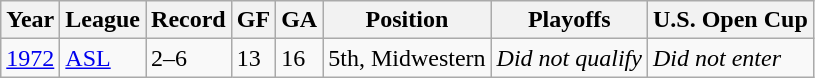<table class="wikitable">
<tr>
<th>Year</th>
<th>League</th>
<th>Record</th>
<th>GF</th>
<th>GA</th>
<th>Position</th>
<th>Playoffs</th>
<th>U.S. Open Cup</th>
</tr>
<tr>
<td><a href='#'>1972</a></td>
<td><a href='#'>ASL</a></td>
<td>2–6</td>
<td>13</td>
<td>16</td>
<td>5th, Midwestern</td>
<td><em>Did not qualify</em></td>
<td><em>Did not enter</em></td>
</tr>
</table>
